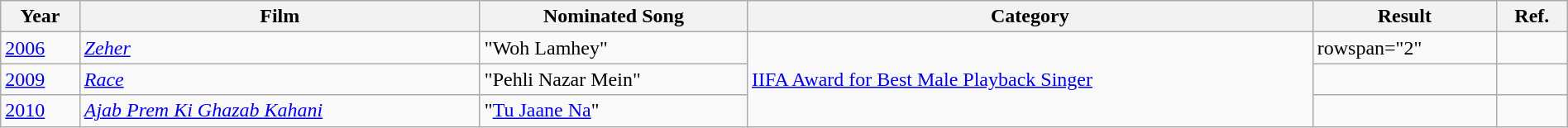<table class="wikitable plainrowheaders" width="100%" "textcolor:#000;">
<tr>
<th>Year</th>
<th>Film</th>
<th>Nominated Song</th>
<th>Category</th>
<th>Result</th>
<th>Ref.</th>
</tr>
<tr>
<td><a href='#'>2006</a></td>
<td><em><a href='#'>Zeher</a></em></td>
<td>"Woh Lamhey"</td>
<td rowspan="3"><a href='#'>IIFA Award for Best Male Playback Singer</a></td>
<td>rowspan="2" </td>
<td></td>
</tr>
<tr>
<td><a href='#'>2009</a></td>
<td><em><a href='#'>Race</a></em></td>
<td>"Pehli Nazar Mein"</td>
<td></td>
</tr>
<tr>
<td><a href='#'>2010</a></td>
<td><em><a href='#'>Ajab Prem Ki Ghazab Kahani</a></em></td>
<td>"<a href='#'>Tu Jaane Na</a>"</td>
<td></td>
<td></td>
</tr>
</table>
